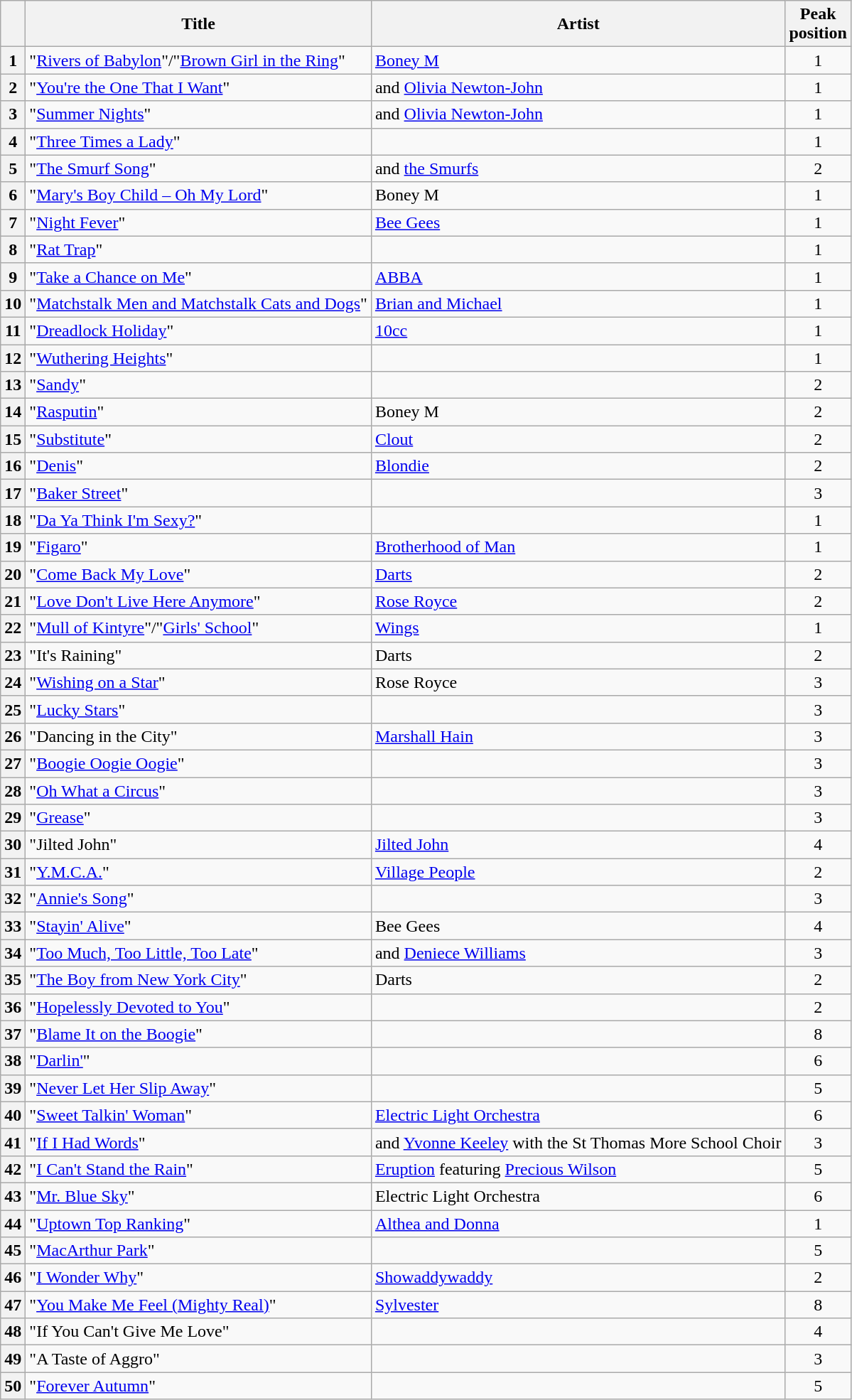<table class="wikitable sortable plainrowheaders">
<tr>
<th scope=col></th>
<th scope=col>Title</th>
<th scope=col>Artist</th>
<th scope=col>Peak<br>position</th>
</tr>
<tr>
<th scope=row style="text-align:center;">1</th>
<td>"<a href='#'>Rivers of Babylon</a>"/"<a href='#'>Brown Girl in the Ring</a>"</td>
<td><a href='#'>Boney M</a></td>
<td align="center">1</td>
</tr>
<tr>
<th scope=row style="text-align:center;">2</th>
<td>"<a href='#'>You're the One That I Want</a>"</td>
<td> and <a href='#'>Olivia Newton-John</a></td>
<td align="center">1</td>
</tr>
<tr>
<th scope=row style="text-align:center;">3</th>
<td>"<a href='#'>Summer Nights</a>"</td>
<td> and <a href='#'>Olivia Newton-John</a></td>
<td align="center">1</td>
</tr>
<tr>
<th scope=row style="text-align:center;">4</th>
<td>"<a href='#'>Three Times a Lady</a>"</td>
<td></td>
<td align="center">1</td>
</tr>
<tr>
<th scope=row style="text-align:center;">5</th>
<td>"<a href='#'>The Smurf Song</a>"</td>
<td> and <a href='#'>the Smurfs</a></td>
<td align="center">2</td>
</tr>
<tr>
<th scope=row style="text-align:center;">6</th>
<td>"<a href='#'>Mary's Boy Child – Oh My Lord</a>"</td>
<td>Boney M</td>
<td align="center">1</td>
</tr>
<tr>
<th scope=row style="text-align:center;">7</th>
<td>"<a href='#'>Night Fever</a>"</td>
<td><a href='#'>Bee Gees</a></td>
<td align="center">1</td>
</tr>
<tr>
<th scope=row style="text-align:center;">8</th>
<td>"<a href='#'>Rat Trap</a>"</td>
<td></td>
<td align="center">1</td>
</tr>
<tr>
<th scope=row style="text-align:center;">9</th>
<td>"<a href='#'>Take a Chance on Me</a>"</td>
<td><a href='#'>ABBA</a></td>
<td align="center">1</td>
</tr>
<tr>
<th scope=row style="text-align:center;">10</th>
<td>"<a href='#'>Matchstalk Men and Matchstalk Cats and Dogs</a>"</td>
<td><a href='#'>Brian and Michael</a></td>
<td align="center">1</td>
</tr>
<tr>
<th scope=row style="text-align:center;">11</th>
<td>"<a href='#'>Dreadlock Holiday</a>"</td>
<td><a href='#'>10cc</a></td>
<td align="center">1</td>
</tr>
<tr>
<th scope=row style="text-align:center;">12</th>
<td>"<a href='#'>Wuthering Heights</a>"</td>
<td></td>
<td align="center">1</td>
</tr>
<tr>
<th scope=row style="text-align:center;">13</th>
<td>"<a href='#'>Sandy</a>"</td>
<td></td>
<td align="center">2</td>
</tr>
<tr>
<th scope=row style="text-align:center;">14</th>
<td>"<a href='#'>Rasputin</a>"</td>
<td>Boney M</td>
<td align="center">2</td>
</tr>
<tr>
<th scope=row style="text-align:center;">15</th>
<td>"<a href='#'>Substitute</a>"</td>
<td><a href='#'>Clout</a></td>
<td align="center">2</td>
</tr>
<tr>
<th scope=row style="text-align:center;">16</th>
<td>"<a href='#'>Denis</a>"</td>
<td><a href='#'>Blondie</a></td>
<td align="center">2</td>
</tr>
<tr>
<th scope=row style="text-align:center;">17</th>
<td>"<a href='#'>Baker Street</a>"</td>
<td></td>
<td align="center">3</td>
</tr>
<tr>
<th scope=row style="text-align:center;">18</th>
<td>"<a href='#'>Da Ya Think I'm Sexy?</a>"</td>
<td></td>
<td align="center">1</td>
</tr>
<tr>
<th scope=row style="text-align:center;">19</th>
<td>"<a href='#'>Figaro</a>"</td>
<td><a href='#'>Brotherhood of Man</a></td>
<td align="center">1</td>
</tr>
<tr>
<th scope=row style="text-align:center;">20</th>
<td>"<a href='#'>Come Back My Love</a>"</td>
<td><a href='#'>Darts</a></td>
<td align="center">2</td>
</tr>
<tr>
<th scope=row style="text-align:center;">21</th>
<td>"<a href='#'>Love Don't Live Here Anymore</a>"</td>
<td><a href='#'>Rose Royce</a></td>
<td align="center">2</td>
</tr>
<tr>
<th scope=row style="text-align:center;">22</th>
<td>"<a href='#'>Mull of Kintyre</a>"/"<a href='#'>Girls' School</a>"</td>
<td><a href='#'>Wings</a></td>
<td align="center">1</td>
</tr>
<tr>
<th scope=row style="text-align:center;">23</th>
<td>"It's Raining"</td>
<td>Darts</td>
<td align="center">2</td>
</tr>
<tr>
<th scope=row style="text-align:center;">24</th>
<td>"<a href='#'>Wishing on a Star</a>"</td>
<td>Rose Royce</td>
<td align="center">3</td>
</tr>
<tr>
<th scope=row style="text-align:center;">25</th>
<td>"<a href='#'>Lucky Stars</a>"</td>
<td></td>
<td align="center">3</td>
</tr>
<tr>
<th scope=row style="text-align:center;">26</th>
<td>"Dancing in the City"</td>
<td><a href='#'>Marshall Hain</a></td>
<td align="center">3</td>
</tr>
<tr>
<th scope=row style="text-align:center;">27</th>
<td>"<a href='#'>Boogie Oogie Oogie</a>"</td>
<td></td>
<td align="center">3</td>
</tr>
<tr>
<th scope=row style="text-align:center;">28</th>
<td>"<a href='#'>Oh What a Circus</a>"</td>
<td></td>
<td align="center">3</td>
</tr>
<tr>
<th scope=row style="text-align:center;">29</th>
<td>"<a href='#'>Grease</a>"</td>
<td></td>
<td align="center">3</td>
</tr>
<tr>
<th scope=row style="text-align:center;">30</th>
<td>"Jilted John"</td>
<td><a href='#'>Jilted John</a></td>
<td align="center">4</td>
</tr>
<tr>
<th scope=row style="text-align:center;">31</th>
<td>"<a href='#'>Y.M.C.A.</a>"</td>
<td><a href='#'>Village People</a></td>
<td align="center">2</td>
</tr>
<tr>
<th scope=row style="text-align:center;">32</th>
<td>"<a href='#'>Annie's Song</a>"</td>
<td></td>
<td align="center">3</td>
</tr>
<tr>
<th scope=row style="text-align:center;">33</th>
<td>"<a href='#'>Stayin' Alive</a>"</td>
<td>Bee Gees</td>
<td align="center">4</td>
</tr>
<tr>
<th scope=row style="text-align:center;">34</th>
<td>"<a href='#'>Too Much, Too Little, Too Late</a>"</td>
<td> and <a href='#'>Deniece Williams</a></td>
<td align="center">3</td>
</tr>
<tr>
<th scope=row style="text-align:center;">35</th>
<td>"<a href='#'>The Boy from New York City</a>"</td>
<td>Darts</td>
<td align="center">2</td>
</tr>
<tr>
<th scope=row style="text-align:center;">36</th>
<td>"<a href='#'>Hopelessly Devoted to You</a>"</td>
<td></td>
<td align="center">2</td>
</tr>
<tr>
<th scope=row style="text-align:center;">37</th>
<td>"<a href='#'>Blame It on the Boogie</a>"</td>
<td></td>
<td align="center">8</td>
</tr>
<tr>
<th scope=row style="text-align:center;">38</th>
<td>"<a href='#'>Darlin'</a>"</td>
<td></td>
<td align="center">6</td>
</tr>
<tr>
<th scope=row style="text-align:center;">39</th>
<td>"<a href='#'>Never Let Her Slip Away</a>"</td>
<td></td>
<td align="center">5</td>
</tr>
<tr>
<th scope=row style="text-align:center;">40</th>
<td>"<a href='#'>Sweet Talkin' Woman</a>"</td>
<td><a href='#'>Electric Light Orchestra</a></td>
<td align="center">6</td>
</tr>
<tr>
<th scope=row style="text-align:center;">41</th>
<td>"<a href='#'>If I Had Words</a>"</td>
<td> and <a href='#'>Yvonne Keeley</a> with the St Thomas More School Choir</td>
<td align="center">3</td>
</tr>
<tr>
<th scope=row style="text-align:center;">42</th>
<td>"<a href='#'>I Can't Stand the Rain</a>"</td>
<td><a href='#'>Eruption</a> featuring <a href='#'>Precious Wilson</a></td>
<td align="center">5</td>
</tr>
<tr>
<th scope=row style="text-align:center;">43</th>
<td>"<a href='#'>Mr. Blue Sky</a>"</td>
<td>Electric Light Orchestra</td>
<td align="center">6</td>
</tr>
<tr>
<th scope=row style="text-align:center;">44</th>
<td>"<a href='#'>Uptown Top Ranking</a>"</td>
<td><a href='#'>Althea and Donna</a></td>
<td align="center">1</td>
</tr>
<tr>
<th scope=row style="text-align:center;">45</th>
<td>"<a href='#'>MacArthur Park</a>"</td>
<td></td>
<td align="center">5</td>
</tr>
<tr>
<th scope=row style="text-align:center;">46</th>
<td>"<a href='#'>I Wonder Why</a>"</td>
<td><a href='#'>Showaddywaddy</a></td>
<td align="center">2</td>
</tr>
<tr>
<th scope=row style="text-align:center;">47</th>
<td>"<a href='#'>You Make Me Feel (Mighty Real)</a>"</td>
<td><a href='#'>Sylvester</a></td>
<td align="center">8</td>
</tr>
<tr>
<th scope=row style="text-align:center;">48</th>
<td>"If You Can't Give Me Love"</td>
<td></td>
<td align="center">4</td>
</tr>
<tr>
<th scope=row style="text-align:center;">49</th>
<td>"A Taste of Aggro"</td>
<td></td>
<td align="center">3</td>
</tr>
<tr>
<th scope=row style="text-align:center;">50</th>
<td>"<a href='#'>Forever Autumn</a>"</td>
<td></td>
<td align="center">5</td>
</tr>
</table>
